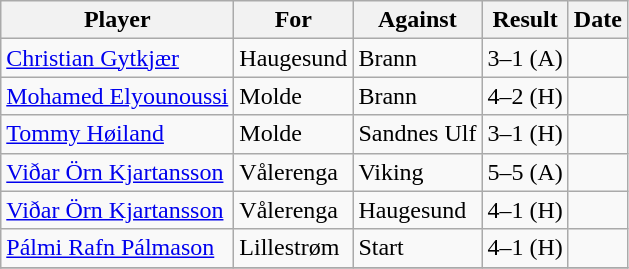<table class="wikitable">
<tr>
<th>Player</th>
<th>For</th>
<th>Against</th>
<th style="text-align:center">Result</th>
<th>Date</th>
</tr>
<tr>
<td> <a href='#'>Christian Gytkjær</a></td>
<td>Haugesund</td>
<td>Brann</td>
<td>3–1 (A)</td>
<td></td>
</tr>
<tr>
<td> <a href='#'>Mohamed Elyounoussi</a></td>
<td>Molde</td>
<td>Brann</td>
<td>4–2 (H)</td>
<td></td>
</tr>
<tr>
<td> <a href='#'>Tommy Høiland</a></td>
<td>Molde</td>
<td>Sandnes Ulf</td>
<td>3–1 (H)</td>
<td></td>
</tr>
<tr>
<td> <a href='#'>Viðar Örn Kjartansson</a></td>
<td>Vålerenga</td>
<td>Viking</td>
<td>5–5 (A)</td>
<td></td>
</tr>
<tr>
<td> <a href='#'>Viðar Örn Kjartansson</a></td>
<td>Vålerenga</td>
<td>Haugesund</td>
<td>4–1 (H)</td>
<td></td>
</tr>
<tr>
<td> <a href='#'>Pálmi Rafn Pálmason</a></td>
<td>Lillestrøm</td>
<td>Start</td>
<td>4–1 (H)</td>
<td></td>
</tr>
<tr>
</tr>
</table>
